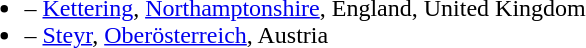<table>
<tr>
<td valign="top"><br><ul><li> – <a href='#'>Kettering</a>, <a href='#'>Northamptonshire</a>, England, United Kingdom</li><li> – <a href='#'>Steyr</a>, <a href='#'>Oberösterreich</a>, Austria</li></ul></td>
</tr>
</table>
